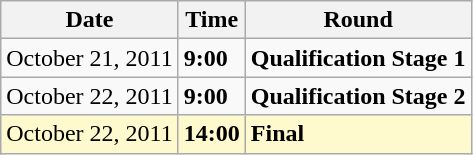<table class="wikitable">
<tr>
<th>Date</th>
<th>Time</th>
<th>Round</th>
</tr>
<tr>
<td>October 21, 2011</td>
<td><strong>9:00</strong></td>
<td><strong>Qualification Stage 1</strong></td>
</tr>
<tr>
<td>October 22, 2011</td>
<td><strong>9:00</strong></td>
<td><strong>Qualification Stage 2</strong></td>
</tr>
<tr style=background:lemonchiffon>
<td>October 22, 2011</td>
<td><strong>14:00</strong></td>
<td><strong>Final</strong></td>
</tr>
</table>
